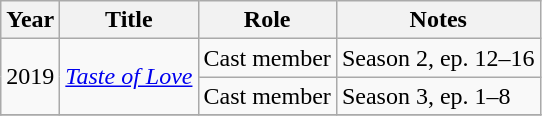<table class="wikitable sortable plainrowheaders">
<tr>
<th scope="col">Year</th>
<th scope="col">Title</th>
<th scope="col">Role</th>
<th scope="col" class="unsortable">Notes</th>
</tr>
<tr>
<td rowspan=2>2019</td>
<td rowspan=2><em><a href='#'>Taste of Love</a></em></td>
<td>Cast member</td>
<td>Season 2, ep. 12–16</td>
</tr>
<tr>
<td>Cast member</td>
<td>Season 3, ep. 1–8</td>
</tr>
<tr>
</tr>
</table>
